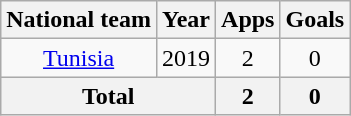<table class="wikitable" style="text-align:center">
<tr>
<th>National team</th>
<th>Year</th>
<th>Apps</th>
<th>Goals</th>
</tr>
<tr>
<td rowspan="1"><a href='#'>Tunisia</a></td>
<td>2019</td>
<td>2</td>
<td>0</td>
</tr>
<tr>
<th colspan="2">Total</th>
<th>2</th>
<th>0</th>
</tr>
</table>
